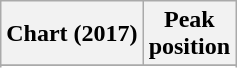<table class="wikitable sortable plainrowheaders" style="text-align:center">
<tr>
<th scope="col">Chart (2017)</th>
<th scope="col">Peak<br> position</th>
</tr>
<tr>
</tr>
<tr>
</tr>
<tr>
</tr>
</table>
